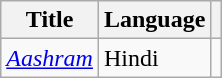<table class="wikitable">
<tr>
<th>Title</th>
<th>Language</th>
<th></th>
</tr>
<tr>
<td><em><a href='#'>Aashram</a></em></td>
<td>Hindi</td>
<td></td>
</tr>
</table>
